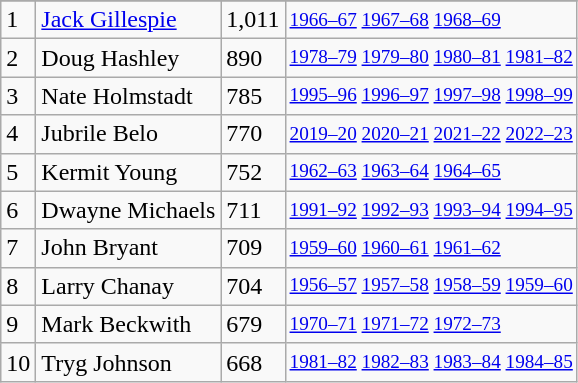<table class="wikitable">
<tr>
</tr>
<tr>
<td>1</td>
<td><a href='#'>Jack Gillespie</a></td>
<td>1,011</td>
<td style="font-size:80%;"><a href='#'>1966–67</a> <a href='#'>1967–68</a> <a href='#'>1968–69</a></td>
</tr>
<tr>
<td>2</td>
<td>Doug Hashley</td>
<td>890</td>
<td style="font-size:80%;"><a href='#'>1978–79</a> <a href='#'>1979–80</a> <a href='#'>1980–81</a> <a href='#'>1981–82</a></td>
</tr>
<tr>
<td>3</td>
<td>Nate Holmstadt</td>
<td>785</td>
<td style="font-size:80%;"><a href='#'>1995–96</a> <a href='#'>1996–97</a> <a href='#'>1997–98</a> <a href='#'>1998–99</a></td>
</tr>
<tr>
<td>4</td>
<td>Jubrile Belo</td>
<td>770</td>
<td style="font-size:80%;"><a href='#'>2019–20</a> <a href='#'>2020–21</a> <a href='#'>2021–22</a> <a href='#'>2022–23</a></td>
</tr>
<tr>
<td>5</td>
<td>Kermit Young</td>
<td>752</td>
<td style="font-size:80%;"><a href='#'>1962–63</a> <a href='#'>1963–64</a> <a href='#'>1964–65</a></td>
</tr>
<tr>
<td>6</td>
<td>Dwayne Michaels</td>
<td>711</td>
<td style="font-size:80%;"><a href='#'>1991–92</a> <a href='#'>1992–93</a> <a href='#'>1993–94</a> <a href='#'>1994–95</a></td>
</tr>
<tr>
<td>7</td>
<td>John Bryant</td>
<td>709</td>
<td style="font-size:80%;"><a href='#'>1959–60</a> <a href='#'>1960–61</a> <a href='#'>1961–62</a></td>
</tr>
<tr>
<td>8</td>
<td>Larry Chanay</td>
<td>704</td>
<td style="font-size:80%;"><a href='#'>1956–57</a> <a href='#'>1957–58</a> <a href='#'>1958–59</a> <a href='#'>1959–60</a></td>
</tr>
<tr>
<td>9</td>
<td>Mark Beckwith</td>
<td>679</td>
<td style="font-size:80%;"><a href='#'>1970–71</a> <a href='#'>1971–72</a> <a href='#'>1972–73</a></td>
</tr>
<tr>
<td>10</td>
<td>Tryg Johnson</td>
<td>668</td>
<td style="font-size:80%;"><a href='#'>1981–82</a> <a href='#'>1982–83</a> <a href='#'>1983–84</a> <a href='#'>1984–85</a></td>
</tr>
</table>
